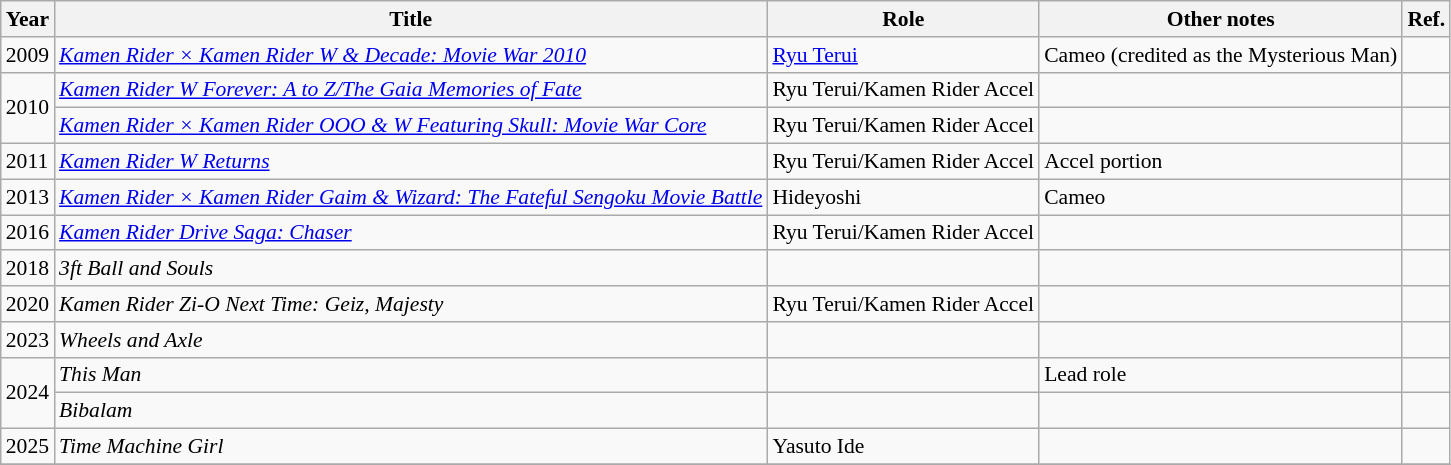<table class="wikitable" style="font-size: 90%;">
<tr>
<th>Year</th>
<th>Title</th>
<th>Role</th>
<th>Other notes</th>
<th>Ref.</th>
</tr>
<tr>
<td>2009</td>
<td><em><a href='#'>Kamen Rider × Kamen Rider W & Decade: Movie War 2010</a></em></td>
<td><a href='#'>Ryu Terui</a></td>
<td>Cameo (credited as the Mysterious Man)</td>
<td></td>
</tr>
<tr>
<td rowspan="2">2010</td>
<td><em><a href='#'>Kamen Rider W Forever: A to Z/The Gaia Memories of Fate</a></em></td>
<td>Ryu Terui/Kamen Rider Accel</td>
<td></td>
<td></td>
</tr>
<tr>
<td><em><a href='#'>Kamen Rider × Kamen Rider OOO & W Featuring Skull: Movie War Core</a></em></td>
<td>Ryu Terui/Kamen Rider Accel</td>
<td></td>
<td></td>
</tr>
<tr>
<td>2011</td>
<td><em><a href='#'>Kamen Rider W Returns</a></em></td>
<td>Ryu Terui/Kamen Rider Accel</td>
<td>Accel portion</td>
<td></td>
</tr>
<tr>
<td>2013</td>
<td><em><a href='#'>Kamen Rider × Kamen Rider Gaim & Wizard: The Fateful Sengoku Movie Battle</a></em></td>
<td>Hideyoshi</td>
<td>Cameo</td>
<td></td>
</tr>
<tr>
<td>2016</td>
<td><em><a href='#'>Kamen Rider Drive Saga: Chaser</a></em></td>
<td>Ryu Terui/Kamen Rider Accel</td>
<td></td>
<td></td>
</tr>
<tr>
<td>2018</td>
<td><em>3ft Ball and Souls</em></td>
<td></td>
<td></td>
<td></td>
</tr>
<tr>
<td>2020</td>
<td><em>Kamen Rider Zi-O Next Time: Geiz, Majesty</em></td>
<td>Ryu Terui/Kamen Rider Accel</td>
<td></td>
<td></td>
</tr>
<tr>
<td>2023</td>
<td><em>Wheels and Axle</em></td>
<td></td>
<td></td>
<td></td>
</tr>
<tr>
<td rowspan="2">2024</td>
<td><em>This Man</em></td>
<td></td>
<td>Lead role</td>
<td></td>
</tr>
<tr>
<td><em>Bibalam</em></td>
<td></td>
<td></td>
<td></td>
</tr>
<tr>
<td>2025</td>
<td><em>Time Machine Girl</em></td>
<td>Yasuto Ide</td>
<td></td>
<td></td>
</tr>
<tr>
</tr>
</table>
